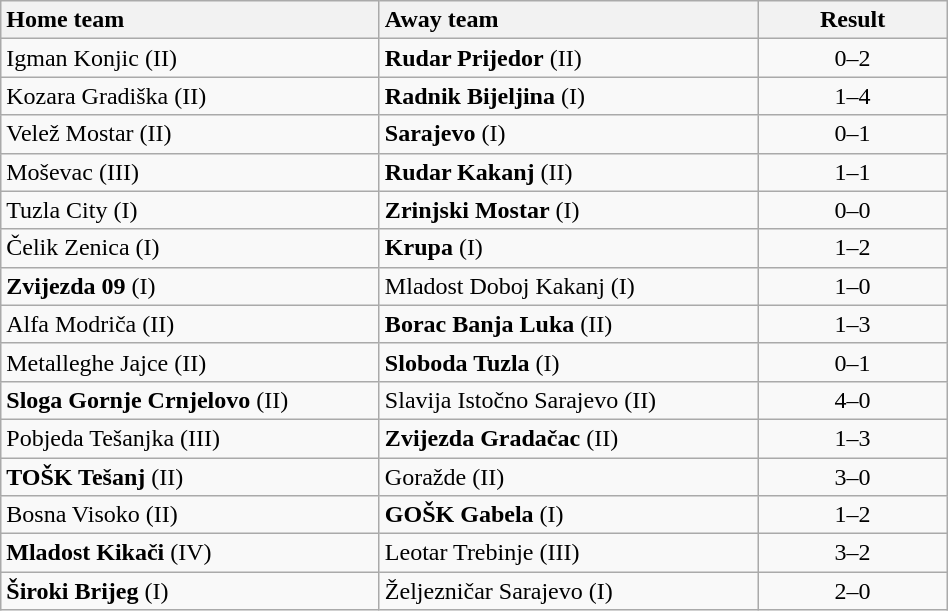<table class="wikitable" style="width:50%">
<tr>
<th style="width:40%; text-align:left">Home team</th>
<th style="width:40%; text-align:left">Away team</th>
<th>Result</th>
</tr>
<tr>
<td>Igman Konjic (II)</td>
<td><strong>Rudar Prijedor</strong> (II)</td>
<td style="text-align:center">0–2</td>
</tr>
<tr>
<td>Kozara Gradiška (II)</td>
<td><strong>Radnik Bijeljina</strong> (I)</td>
<td style="text-align:center">1–4</td>
</tr>
<tr>
<td>Velež Mostar (II)</td>
<td><strong>Sarajevo</strong> (I)</td>
<td style="text-align:center">0–1</td>
</tr>
<tr>
<td>Moševac (III)</td>
<td><strong>Rudar Kakanj</strong> (II)</td>
<td style="text-align:center">1–1 </td>
</tr>
<tr>
<td>Tuzla City (I)</td>
<td><strong>Zrinjski Mostar</strong> (I)</td>
<td style="text-align:center">0–0 </td>
</tr>
<tr>
<td>Čelik Zenica (I)</td>
<td><strong>Krupa</strong> (I)</td>
<td style="text-align:center">1–2</td>
</tr>
<tr>
<td><strong>Zvijezda 09</strong> (I)</td>
<td>Mladost Doboj Kakanj (I)</td>
<td style="text-align:center">1–0</td>
</tr>
<tr>
<td>Alfa Modriča	(II)</td>
<td><strong>Borac Banja Luka</strong> (II)</td>
<td style="text-align:center">1–3</td>
</tr>
<tr>
<td>Metalleghe Jajce (II)</td>
<td><strong>Sloboda Tuzla</strong> (I)</td>
<td style="text-align:center">0–1</td>
</tr>
<tr>
<td><strong>Sloga Gornje Crnjelovo</strong> (II)</td>
<td>Slavija Istočno Sarajevo (II)</td>
<td style="text-align:center">4–0</td>
</tr>
<tr>
<td>Pobjeda Tešanjka (III)</td>
<td><strong>Zvijezda Gradačac</strong> (II)</td>
<td style="text-align:center">1–3</td>
</tr>
<tr>
<td><strong>TOŠK Tešanj</strong> (II)</td>
<td>Goražde (II)</td>
<td style="text-align:center">3–0</td>
</tr>
<tr>
<td>Bosna Visoko (II)</td>
<td><strong>GOŠK Gabela</strong> (I)</td>
<td style="text-align:center">1–2</td>
</tr>
<tr>
<td><strong>Mladost Kikači</strong> (IV)</td>
<td>Leotar Trebinje (III)</td>
<td style="text-align:center">3–2</td>
</tr>
<tr>
<td><strong>Široki Brijeg</strong> (I)</td>
<td>Željezničar Sarajevo (I)</td>
<td style="text-align:center">2–0</td>
</tr>
</table>
